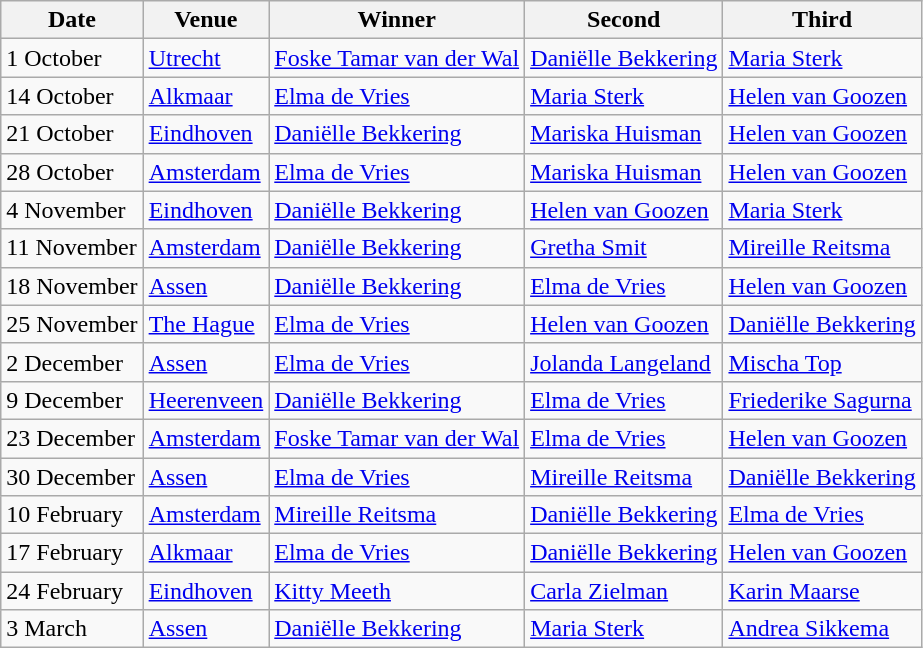<table class="wikitable">
<tr>
<th>Date</th>
<th>Venue</th>
<th>Winner</th>
<th>Second</th>
<th>Third</th>
</tr>
<tr>
<td>1 October</td>
<td><a href='#'>Utrecht</a></td>
<td> <a href='#'>Foske Tamar van der Wal</a></td>
<td> <a href='#'>Daniëlle Bekkering</a></td>
<td> <a href='#'>Maria Sterk</a></td>
</tr>
<tr>
<td>14 October</td>
<td><a href='#'>Alkmaar</a></td>
<td> <a href='#'>Elma de Vries</a></td>
<td> <a href='#'>Maria Sterk</a></td>
<td> <a href='#'>Helen van Goozen</a></td>
</tr>
<tr>
<td>21 October</td>
<td><a href='#'>Eindhoven</a></td>
<td> <a href='#'>Daniëlle Bekkering</a></td>
<td> <a href='#'>Mariska Huisman</a></td>
<td> <a href='#'>Helen van Goozen</a></td>
</tr>
<tr>
<td>28 October</td>
<td><a href='#'>Amsterdam</a></td>
<td> <a href='#'>Elma de Vries</a></td>
<td> <a href='#'>Mariska Huisman</a></td>
<td> <a href='#'>Helen van Goozen</a></td>
</tr>
<tr>
<td>4 November</td>
<td><a href='#'>Eindhoven</a></td>
<td> <a href='#'>Daniëlle Bekkering</a></td>
<td> <a href='#'>Helen van Goozen</a></td>
<td> <a href='#'>Maria Sterk</a></td>
</tr>
<tr>
<td>11 November</td>
<td><a href='#'>Amsterdam</a></td>
<td> <a href='#'>Daniëlle Bekkering</a></td>
<td> <a href='#'>Gretha Smit</a></td>
<td> <a href='#'>Mireille Reitsma</a></td>
</tr>
<tr>
<td>18 November</td>
<td><a href='#'>Assen</a></td>
<td> <a href='#'>Daniëlle Bekkering</a></td>
<td> <a href='#'>Elma de Vries</a></td>
<td> <a href='#'>Helen van Goozen</a></td>
</tr>
<tr>
<td>25 November</td>
<td><a href='#'>The Hague</a></td>
<td> <a href='#'>Elma de Vries</a></td>
<td> <a href='#'>Helen van Goozen</a></td>
<td> <a href='#'>Daniëlle Bekkering</a></td>
</tr>
<tr>
<td>2 December</td>
<td><a href='#'>Assen</a></td>
<td> <a href='#'>Elma de Vries</a></td>
<td> <a href='#'>Jolanda Langeland</a></td>
<td> <a href='#'>Mischa Top</a></td>
</tr>
<tr>
<td>9 December</td>
<td><a href='#'>Heerenveen</a></td>
<td> <a href='#'>Daniëlle Bekkering</a></td>
<td> <a href='#'>Elma de Vries</a></td>
<td> <a href='#'>Friederike Sagurna</a></td>
</tr>
<tr>
<td>23 December</td>
<td><a href='#'>Amsterdam</a></td>
<td> <a href='#'>Foske Tamar van der Wal</a></td>
<td> <a href='#'>Elma de Vries</a></td>
<td> <a href='#'>Helen van Goozen</a></td>
</tr>
<tr>
<td>30 December</td>
<td><a href='#'>Assen</a></td>
<td> <a href='#'>Elma de Vries</a></td>
<td> <a href='#'>Mireille Reitsma</a></td>
<td> <a href='#'>Daniëlle Bekkering</a></td>
</tr>
<tr>
<td>10 February</td>
<td><a href='#'>Amsterdam</a></td>
<td> <a href='#'>Mireille Reitsma</a></td>
<td> <a href='#'>Daniëlle Bekkering</a></td>
<td> <a href='#'>Elma de Vries</a></td>
</tr>
<tr>
<td>17 February</td>
<td><a href='#'>Alkmaar</a></td>
<td> <a href='#'>Elma de Vries</a></td>
<td> <a href='#'>Daniëlle Bekkering</a></td>
<td> <a href='#'>Helen van Goozen</a></td>
</tr>
<tr>
<td>24 February</td>
<td><a href='#'>Eindhoven</a></td>
<td> <a href='#'>Kitty Meeth</a></td>
<td> <a href='#'>Carla Zielman</a></td>
<td> <a href='#'>Karin Maarse</a></td>
</tr>
<tr>
<td>3 March</td>
<td><a href='#'>Assen</a></td>
<td> <a href='#'>Daniëlle Bekkering</a></td>
<td> <a href='#'>Maria Sterk</a></td>
<td> <a href='#'>Andrea Sikkema</a></td>
</tr>
</table>
